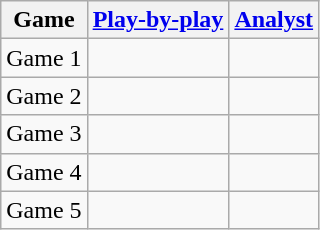<table class=wikitable>
<tr>
<th>Game</th>
<th><a href='#'>Play-by-play</a></th>
<th><a href='#'>Analyst</a></th>
</tr>
<tr>
<td>Game 1</td>
<td></td>
<td></td>
</tr>
<tr>
<td>Game 2</td>
<td></td>
<td></td>
</tr>
<tr>
<td>Game 3</td>
<td></td>
<td></td>
</tr>
<tr>
<td>Game 4</td>
<td></td>
<td></td>
</tr>
<tr>
<td>Game 5</td>
<td></td>
<td></td>
</tr>
</table>
